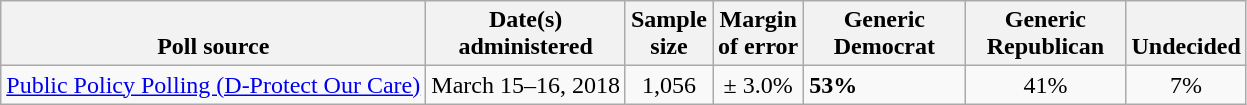<table class="wikitable">
<tr valign=bottom>
<th>Poll source</th>
<th>Date(s)<br>administered</th>
<th>Sample<br>size</th>
<th>Margin<br>of error</th>
<th style="width:100px;">Generic<br>Democrat</th>
<th style="width:100px;">Generic<br>Republican</th>
<th>Undecided</th>
</tr>
<tr>
<td><a href='#'>Public Policy Polling (D-Protect Our Care)</a></td>
<td align=center>March 15–16, 2018</td>
<td align=center>1,056</td>
<td align=center>± 3.0%</td>
<td><strong>53%</strong></td>
<td align=center>41%</td>
<td align=center>7%</td>
</tr>
</table>
